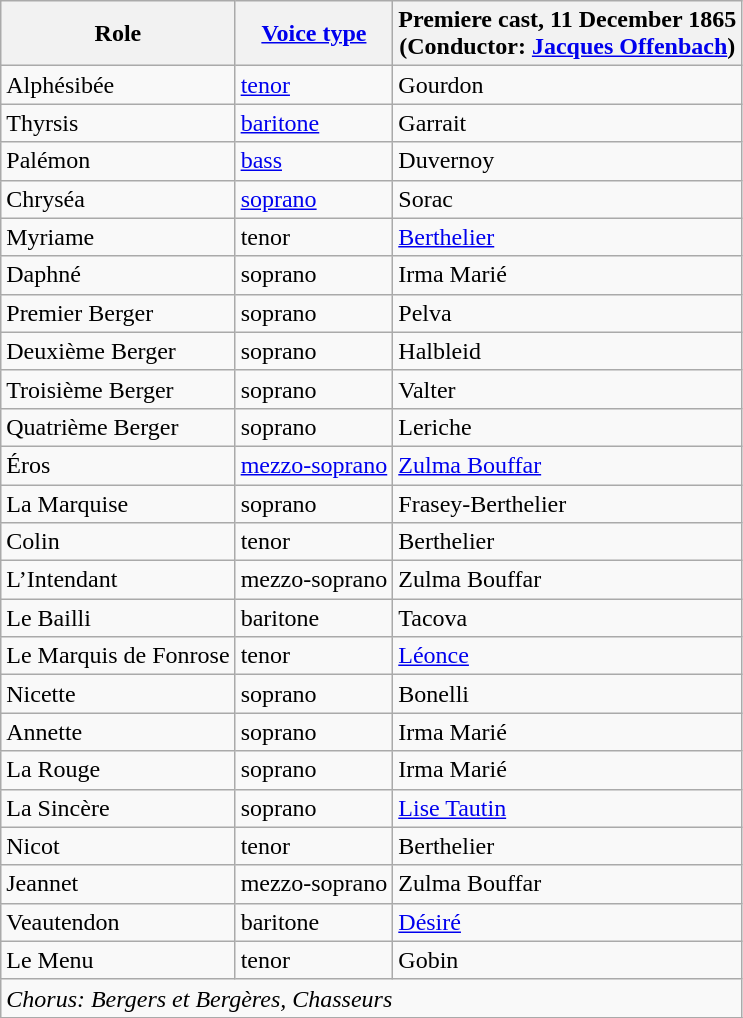<table class="wikitable">
<tr>
<th>Role</th>
<th><a href='#'>Voice type</a></th>
<th>Premiere cast, 11 December 1865<br>(Conductor: <a href='#'>Jacques Offenbach</a>)</th>
</tr>
<tr>
<td>Alphésibée</td>
<td><a href='#'>tenor</a></td>
<td>Gourdon</td>
</tr>
<tr>
<td>Thyrsis</td>
<td><a href='#'>baritone</a></td>
<td>Garrait</td>
</tr>
<tr>
<td>Palémon</td>
<td><a href='#'>bass</a></td>
<td>Duvernoy</td>
</tr>
<tr>
<td>Chryséa</td>
<td><a href='#'>soprano</a></td>
<td>Sorac</td>
</tr>
<tr>
<td>Myriame</td>
<td>tenor</td>
<td><a href='#'>Berthelier</a></td>
</tr>
<tr>
<td>Daphné</td>
<td>soprano</td>
<td>Irma Marié</td>
</tr>
<tr>
<td>Premier Berger</td>
<td>soprano</td>
<td>Pelva</td>
</tr>
<tr>
<td>Deuxième Berger</td>
<td>soprano</td>
<td>Halbleid</td>
</tr>
<tr>
<td>Troisième Berger</td>
<td>soprano</td>
<td>Valter</td>
</tr>
<tr>
<td>Quatrième Berger</td>
<td>soprano</td>
<td>Leriche</td>
</tr>
<tr>
<td>Éros</td>
<td><a href='#'>mezzo-soprano</a></td>
<td><a href='#'>Zulma Bouffar</a></td>
</tr>
<tr>
<td>La Marquise</td>
<td>soprano</td>
<td>Frasey-Berthelier</td>
</tr>
<tr>
<td>Colin</td>
<td>tenor</td>
<td>Berthelier</td>
</tr>
<tr>
<td>L’Intendant</td>
<td>mezzo-soprano</td>
<td>Zulma Bouffar</td>
</tr>
<tr>
<td>Le Bailli</td>
<td>baritone</td>
<td>Tacova</td>
</tr>
<tr>
<td>Le Marquis de Fonrose</td>
<td>tenor</td>
<td><a href='#'>Léonce</a></td>
</tr>
<tr>
<td>Nicette</td>
<td>soprano</td>
<td>Bonelli</td>
</tr>
<tr>
<td>Annette</td>
<td>soprano</td>
<td>Irma Marié</td>
</tr>
<tr>
<td>La Rouge</td>
<td>soprano</td>
<td>Irma Marié</td>
</tr>
<tr>
<td>La Sincère</td>
<td>soprano</td>
<td><a href='#'>Lise Tautin</a></td>
</tr>
<tr>
<td>Nicot</td>
<td>tenor</td>
<td>Berthelier</td>
</tr>
<tr>
<td>Jeannet</td>
<td>mezzo-soprano</td>
<td>Zulma Bouffar</td>
</tr>
<tr>
<td>Veautendon</td>
<td>baritone</td>
<td><a href='#'>Désiré</a></td>
</tr>
<tr>
<td>Le Menu</td>
<td>tenor</td>
<td>Gobin</td>
</tr>
<tr>
<td colspan="4"><em>Chorus: Bergers et Bergères, Chasseurs</em></td>
</tr>
<tr>
</tr>
</table>
